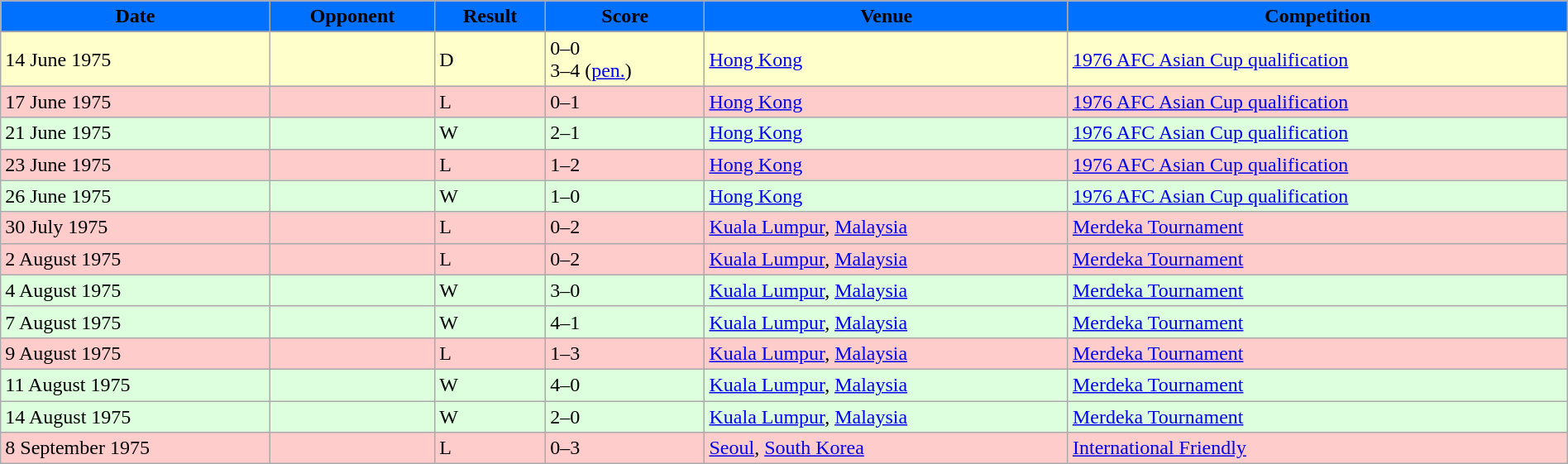<table width=100% class="wikitable">
<tr>
<th style="background:#0070FF;"><span>Date</span></th>
<th style="background:#0070FF;"><span>Opponent</span></th>
<th style="background:#0070FF;"><span>Result</span></th>
<th style="background:#0070FF;"><span>Score</span></th>
<th style="background:#0070FF;"><span>Venue</span></th>
<th style="background:#0070FF;"><span>Competition</span></th>
</tr>
<tr>
</tr>
<tr style="background:#ffc;">
<td>14 June 1975</td>
<td></td>
<td>D</td>
<td>0–0<br>3–4 (<a href='#'>pen.</a>)</td>
<td> <a href='#'>Hong Kong</a></td>
<td><a href='#'>1976 AFC Asian Cup qualification</a></td>
</tr>
<tr style="background:#fcc;">
<td>17 June 1975</td>
<td></td>
<td>L</td>
<td>0–1</td>
<td> <a href='#'>Hong Kong</a></td>
<td><a href='#'>1976 AFC Asian Cup qualification</a></td>
</tr>
<tr style="background:#dfd;">
<td>21 June 1975</td>
<td></td>
<td>W</td>
<td>2–1</td>
<td> <a href='#'>Hong Kong</a></td>
<td><a href='#'>1976 AFC Asian Cup qualification</a></td>
</tr>
<tr style="background:#fcc;">
<td>23 June 1975</td>
<td></td>
<td>L</td>
<td>1–2</td>
<td> <a href='#'>Hong Kong</a></td>
<td><a href='#'>1976 AFC Asian Cup qualification</a></td>
</tr>
<tr style="background:#dfd;">
<td>26 June 1975</td>
<td></td>
<td>W</td>
<td>1–0</td>
<td> <a href='#'>Hong Kong</a></td>
<td><a href='#'>1976 AFC Asian Cup qualification</a></td>
</tr>
<tr style="background:#fcc;">
<td>30 July 1975</td>
<td></td>
<td>L</td>
<td>0–2</td>
<td> <a href='#'>Kuala Lumpur</a>, <a href='#'>Malaysia</a></td>
<td><a href='#'>Merdeka Tournament</a></td>
</tr>
<tr style="background:#fcc;">
<td>2 August 1975</td>
<td></td>
<td>L</td>
<td>0–2</td>
<td> <a href='#'>Kuala Lumpur</a>, <a href='#'>Malaysia</a></td>
<td><a href='#'>Merdeka Tournament</a></td>
</tr>
<tr style="background:#dfd;">
<td>4 August 1975</td>
<td></td>
<td>W</td>
<td>3–0</td>
<td> <a href='#'>Kuala Lumpur</a>, <a href='#'>Malaysia</a></td>
<td><a href='#'>Merdeka Tournament</a></td>
</tr>
<tr style="background:#dfd;">
<td>7 August 1975</td>
<td></td>
<td>W</td>
<td>4–1</td>
<td> <a href='#'>Kuala Lumpur</a>, <a href='#'>Malaysia</a></td>
<td><a href='#'>Merdeka Tournament</a></td>
</tr>
<tr style="background:#fcc;">
<td>9 August 1975</td>
<td></td>
<td>L</td>
<td>1–3</td>
<td> <a href='#'>Kuala Lumpur</a>, <a href='#'>Malaysia</a></td>
<td><a href='#'>Merdeka Tournament</a></td>
</tr>
<tr style="background:#dfd;">
<td>11 August 1975</td>
<td></td>
<td>W</td>
<td>4–0</td>
<td> <a href='#'>Kuala Lumpur</a>, <a href='#'>Malaysia</a></td>
<td><a href='#'>Merdeka Tournament</a></td>
</tr>
<tr style="background:#dfd;">
<td>14 August 1975</td>
<td></td>
<td>W</td>
<td>2–0</td>
<td> <a href='#'>Kuala Lumpur</a>, <a href='#'>Malaysia</a></td>
<td><a href='#'>Merdeka Tournament</a></td>
</tr>
<tr style="background:#fcc;">
<td>8 September 1975</td>
<td></td>
<td>L</td>
<td>0–3</td>
<td> <a href='#'>Seoul</a>, <a href='#'>South Korea</a></td>
<td><a href='#'>International Friendly</a></td>
</tr>
</table>
